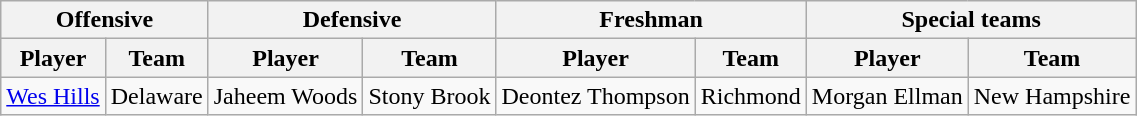<table class="wikitable" border="1">
<tr>
<th colspan="2">Offensive</th>
<th colspan="2">Defensive</th>
<th colspan="2">Freshman</th>
<th colspan="2">Special teams</th>
</tr>
<tr>
<th>Player</th>
<th>Team</th>
<th>Player</th>
<th>Team</th>
<th>Player</th>
<th>Team</th>
<th>Player</th>
<th>Team</th>
</tr>
<tr>
<td><a href='#'>Wes Hills</a></td>
<td>Delaware</td>
<td>Jaheem Woods</td>
<td>Stony Brook</td>
<td>Deontez Thompson</td>
<td>Richmond</td>
<td>Morgan Ellman</td>
<td>New Hampshire</td>
</tr>
</table>
